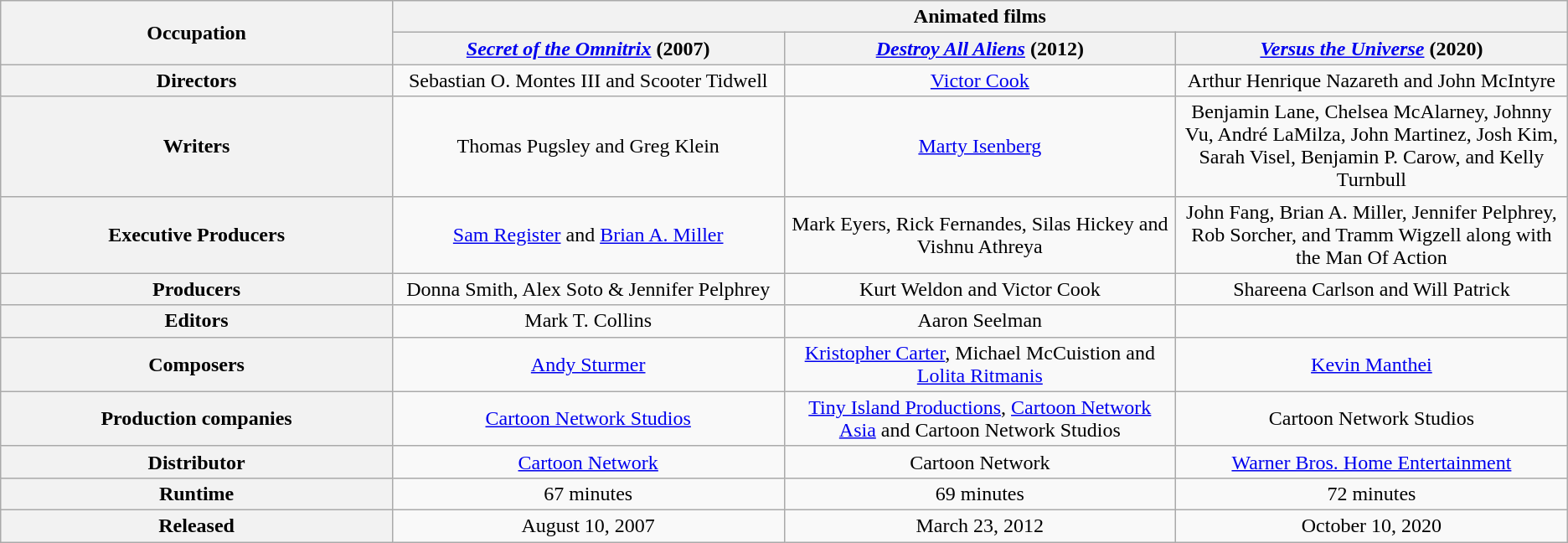<table class="wikitable" style="text-align:center;">
<tr>
<th rowspan="2" style="width:25%;">Occupation</th>
<th colspan="3">Animated films</th>
</tr>
<tr>
<th style="width:25%;"><em><a href='#'>Secret of the Omnitrix</a></em> (2007)</th>
<th style="width:25%;"><em><a href='#'>Destroy All Aliens</a></em> (2012)</th>
<th style="width:25%;"><em><a href='#'>Versus the Universe</a></em> (2020)</th>
</tr>
<tr>
<th>Directors</th>
<td>Sebastian O. Montes III and Scooter Tidwell</td>
<td><a href='#'>Victor Cook</a></td>
<td>Arthur Henrique Nazareth and John McIntyre</td>
</tr>
<tr>
<th>Writers</th>
<td>Thomas Pugsley and Greg Klein</td>
<td><a href='#'>Marty Isenberg</a></td>
<td>Benjamin Lane, Chelsea McAlarney, Johnny Vu, André LaMilza, John Martinez, Josh Kim, Sarah Visel, Benjamin P. Carow, and Kelly Turnbull</td>
</tr>
<tr>
<th>Executive Producers</th>
<td><a href='#'>Sam Register</a> and <a href='#'>Brian A. Miller</a></td>
<td>Mark Eyers, Rick Fernandes, Silas Hickey and Vishnu Athreya</td>
<td>John Fang, Brian A. Miller, Jennifer Pelphrey, Rob Sorcher, and Tramm Wigzell along with the Man Of Action</td>
</tr>
<tr>
<th>Producers</th>
<td>Donna Smith, Alex Soto & Jennifer Pelphrey </td>
<td>Kurt Weldon  and Victor Cook </td>
<td>Shareena Carlson and Will Patrick</td>
</tr>
<tr>
<th>Editors</th>
<td>Mark T. Collins</td>
<td>Aaron Seelman</td>
<td></td>
</tr>
<tr>
<th>Composers</th>
<td><a href='#'>Andy Sturmer</a></td>
<td><a href='#'>Kristopher Carter</a>, Michael McCuistion and <a href='#'>Lolita Ritmanis</a></td>
<td><a href='#'>Kevin Manthei</a></td>
</tr>
<tr>
<th>Production companies</th>
<td><a href='#'>Cartoon Network Studios</a></td>
<td><a href='#'>Tiny Island Productions</a>, <a href='#'>Cartoon Network Asia</a> and Cartoon Network Studios</td>
<td>Cartoon Network Studios</td>
</tr>
<tr>
<th>Distributor</th>
<td><a href='#'>Cartoon Network</a></td>
<td>Cartoon Network</td>
<td><a href='#'>Warner Bros. Home Entertainment</a></td>
</tr>
<tr>
<th>Runtime</th>
<td>67 minutes</td>
<td>69 minutes</td>
<td>72 minutes</td>
</tr>
<tr>
<th>Released</th>
<td>August 10, 2007</td>
<td>March 23, 2012</td>
<td>October 10, 2020</td>
</tr>
</table>
